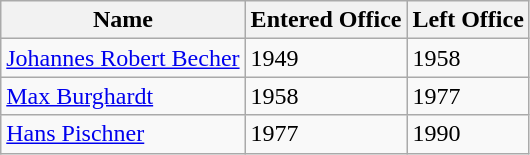<table class="wikitable">
<tr>
<th>Name</th>
<th>Entered Office</th>
<th>Left Office</th>
</tr>
<tr>
<td><a href='#'>Johannes Robert Becher</a></td>
<td>1949</td>
<td>1958</td>
</tr>
<tr>
<td><a href='#'>Max Burghardt</a></td>
<td>1958</td>
<td>1977</td>
</tr>
<tr>
<td><a href='#'>Hans Pischner</a></td>
<td>1977</td>
<td>1990</td>
</tr>
</table>
